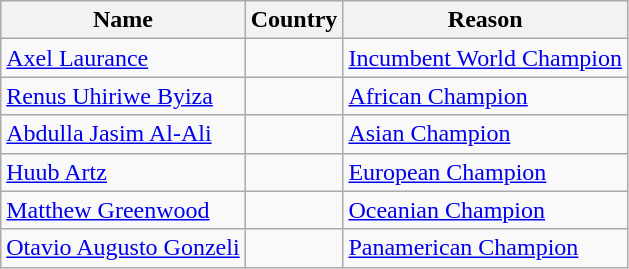<table class="wikitable">
<tr>
<th>Name</th>
<th>Country</th>
<th>Reason</th>
</tr>
<tr>
<td><a href='#'>Axel Laurance</a></td>
<td></td>
<td><a href='#'>Incumbent World Champion</a></td>
</tr>
<tr>
<td><a href='#'>Renus Uhiriwe Byiza</a></td>
<td></td>
<td><a href='#'>African Champion</a></td>
</tr>
<tr>
<td><a href='#'>Abdulla Jasim Al-Ali</a></td>
<td></td>
<td><a href='#'>Asian Champion</a></td>
</tr>
<tr>
<td><a href='#'>Huub Artz</a></td>
<td></td>
<td><a href='#'>European Champion</a></td>
</tr>
<tr>
<td><a href='#'>Matthew Greenwood</a></td>
<td></td>
<td><a href='#'>Oceanian Champion</a></td>
</tr>
<tr>
<td><a href='#'>Otavio Augusto Gonzeli</a></td>
<td></td>
<td><a href='#'>Panamerican Champion</a></td>
</tr>
</table>
